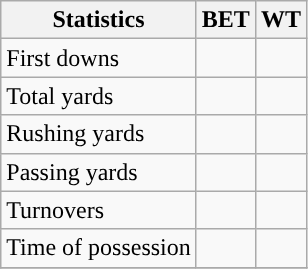<table class="wikitable" style="float: left;">
<tr>
<th>Statistics</th>
<th>BET</th>
<th>WT</th>
</tr>
<tr>
<td>First downs</td>
<td></td>
<td></td>
</tr>
<tr>
<td>Total yards</td>
<td></td>
<td></td>
</tr>
<tr>
<td>Rushing yards</td>
<td></td>
<td></td>
</tr>
<tr>
<td>Passing yards</td>
<td></td>
<td></td>
</tr>
<tr>
<td>Turnovers</td>
<td></td>
<td></td>
</tr>
<tr>
<td>Time of possession</td>
<td></td>
<td></td>
</tr>
<tr>
</tr>
</table>
